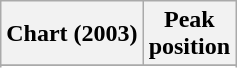<table class="wikitable sortable plainrowheaders" style="text-align:center">
<tr>
<th scope="col">Chart (2003)</th>
<th scope="col">Peak<br> position</th>
</tr>
<tr>
</tr>
<tr>
</tr>
<tr>
</tr>
</table>
